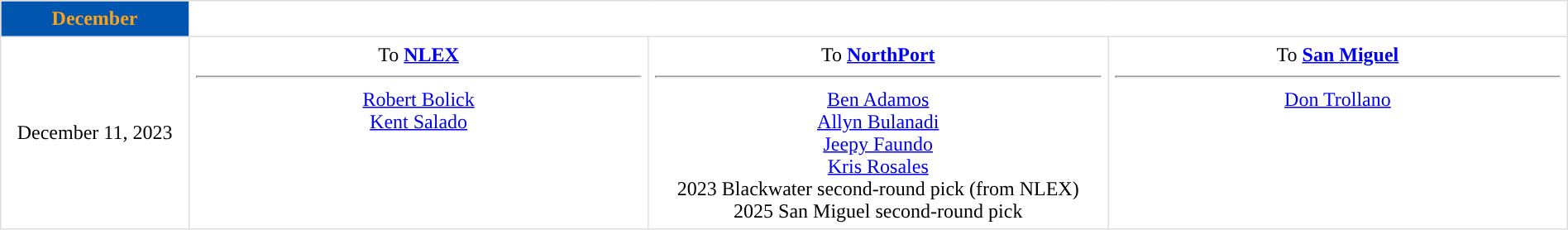<table border=1 style="border-collapse:collapse; text-align: center; width: 100%" bordercolor="#DFDFDF"  cellpadding="5">
<tr bgcolor="eeeeee">
<th style="background:#0055AF; color:#F9A21D; ">December</th>
</tr>
<tr>
<td style="width:12%" rowspan=2>December 11, 2023</td>
</tr>
<tr>
<td style="width:29.3%" valign="top">To <strong><a href='#'>NLEX</a></strong><hr><a href='#'>Robert Bolick</a><br><a href='#'>Kent Salado</a></td>
<td style="width:29.3%" valign="top">To <strong><a href='#'>NorthPort</a></strong><hr><a href='#'>Ben Adamos</a><br><a href='#'>Allyn Bulanadi</a><br><a href='#'>Jeepy Faundo</a><br><a href='#'>Kris Rosales</a><br>2023 Blackwater second-round pick (from NLEX)<br>2025 San Miguel second-round pick</td>
<td style="width:29.3%" valign="top">To <strong><a href='#'>San Miguel</a></strong><hr><a href='#'>Don Trollano</a></td>
</tr>
</table>
